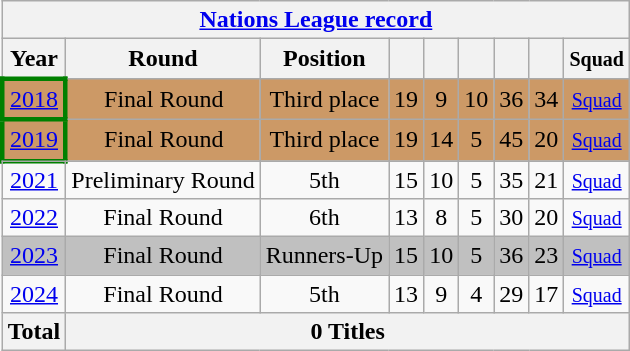<table class="wikitable" style="text-align: center;">
<tr>
<th colspan=9><a href='#'>Nations League record</a></th>
</tr>
<tr>
<th>Year</th>
<th>Round</th>
<th>Position</th>
<th></th>
<th></th>
<th></th>
<th></th>
<th></th>
<th><small>Squad</small></th>
</tr>
<tr bgcolor=cc9966>
<td style="border: 3px solid green"> <a href='#'>2018</a></td>
<td>Final Round</td>
<td>Third place</td>
<td>19</td>
<td>9</td>
<td>10</td>
<td>36</td>
<td>34</td>
<td><small><a href='#'>Squad</a></small></td>
</tr>
<tr bgcolor=cc9966>
<td style="border: 3px solid green">  <a href='#'>2019</a></td>
<td>Final Round</td>
<td>Third place</td>
<td>19</td>
<td>14</td>
<td>5</td>
<td>45</td>
<td>20</td>
<td><small><a href='#'>Squad</a></small></td>
</tr>
<tr>
</tr>
<tr>
<td>  <a href='#'>2021</a></td>
<td>Preliminary Round</td>
<td>5th</td>
<td>15</td>
<td>10</td>
<td>5</td>
<td>35</td>
<td>21</td>
<td><small><a href='#'>Squad</a></small></td>
</tr>
<tr>
<td>  <a href='#'>2022</a></td>
<td>Final Round</td>
<td>6th</td>
<td>13</td>
<td>8</td>
<td>5</td>
<td>30</td>
<td>20</td>
<td><small><a href='#'>Squad</a></small></td>
</tr>
<tr bgcolor=silver>
<td> <a href='#'>2023</a></td>
<td>Final Round</td>
<td>Runners-Up</td>
<td>15</td>
<td>10</td>
<td>5</td>
<td>36</td>
<td>23</td>
<td><small><a href='#'>Squad</a></small></td>
</tr>
<tr>
<td> <a href='#'>2024</a></td>
<td>Final Round</td>
<td>5th</td>
<td>13</td>
<td>9</td>
<td>4</td>
<td>29</td>
<td>17</td>
<td><small><a href='#'>Squad</a></small></td>
</tr>
<tr>
<th>Total</th>
<th colspan=9>0 Titles</th>
</tr>
</table>
